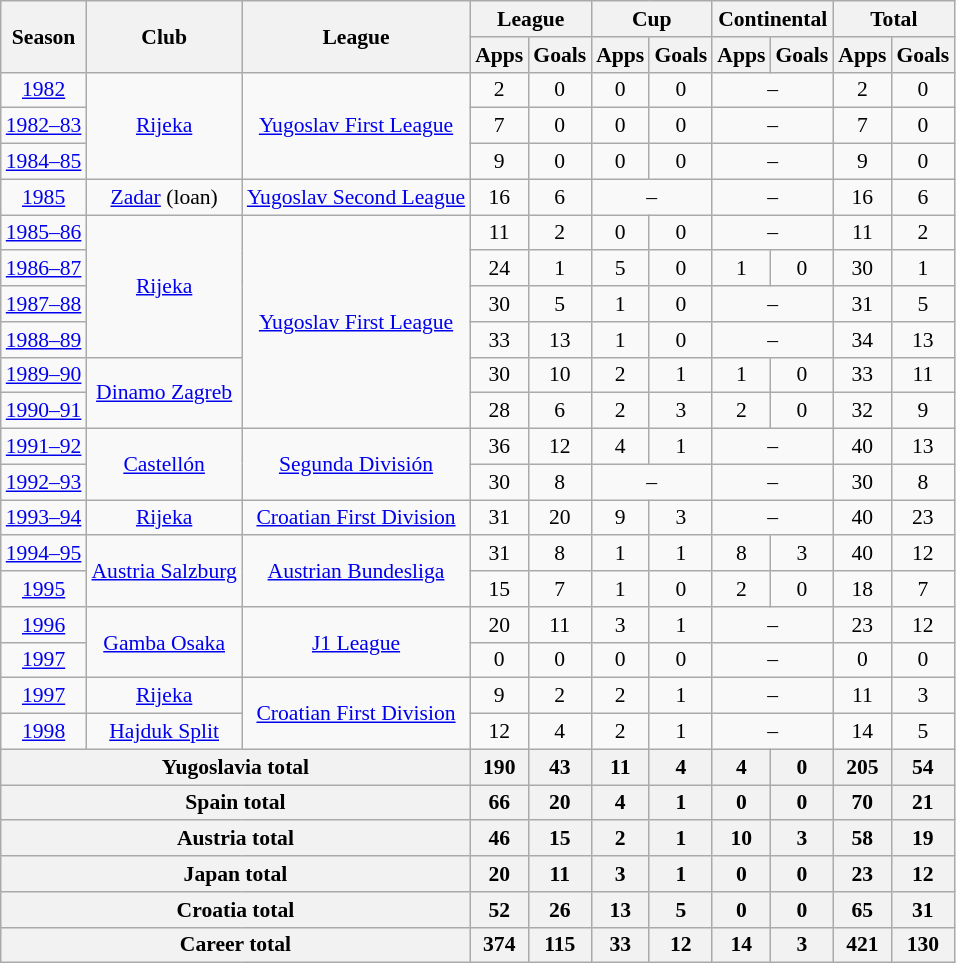<table class="wikitable" style="font-size:90%; text-align: center">
<tr>
<th rowspan="2">Season</th>
<th rowspan="2">Club</th>
<th rowspan="2">League</th>
<th colspan="2">League</th>
<th colspan="2">Cup</th>
<th colspan="2">Continental</th>
<th colspan="2">Total</th>
</tr>
<tr>
<th>Apps</th>
<th>Goals</th>
<th>Apps</th>
<th>Goals</th>
<th>Apps</th>
<th>Goals</th>
<th>Apps</th>
<th>Goals</th>
</tr>
<tr>
<td><a href='#'>1982</a></td>
<td rowspan="3"><a href='#'>Rijeka</a></td>
<td rowspan="3"><a href='#'>Yugoslav First League</a></td>
<td>2</td>
<td>0</td>
<td>0</td>
<td>0</td>
<td colspan="2">–</td>
<td>2</td>
<td>0</td>
</tr>
<tr>
<td><a href='#'>1982–83</a></td>
<td>7</td>
<td>0</td>
<td>0</td>
<td>0</td>
<td colspan="2">–</td>
<td>7</td>
<td>0</td>
</tr>
<tr>
<td><a href='#'>1984–85</a></td>
<td>9</td>
<td>0</td>
<td>0</td>
<td>0</td>
<td colspan="2">–</td>
<td>9</td>
<td>0</td>
</tr>
<tr>
<td><a href='#'>1985</a></td>
<td><a href='#'>Zadar</a> (loan)</td>
<td><a href='#'>Yugoslav Second League</a></td>
<td>16</td>
<td>6</td>
<td colspan="2">–</td>
<td colspan="2">–</td>
<td>16</td>
<td>6</td>
</tr>
<tr>
<td><a href='#'>1985–86</a></td>
<td rowspan="4"><a href='#'>Rijeka</a></td>
<td rowspan="6"><a href='#'>Yugoslav First League</a></td>
<td>11</td>
<td>2</td>
<td>0</td>
<td>0</td>
<td colspan="2">–</td>
<td>11</td>
<td>2</td>
</tr>
<tr>
<td><a href='#'>1986–87</a></td>
<td>24</td>
<td>1</td>
<td>5</td>
<td>0</td>
<td>1</td>
<td>0</td>
<td>30</td>
<td>1</td>
</tr>
<tr>
<td><a href='#'>1987–88</a></td>
<td>30</td>
<td>5</td>
<td>1</td>
<td>0</td>
<td colspan="2">–</td>
<td>31</td>
<td>5</td>
</tr>
<tr>
<td><a href='#'>1988–89</a></td>
<td>33</td>
<td>13</td>
<td>1</td>
<td>0</td>
<td colspan="2">–</td>
<td>34</td>
<td>13</td>
</tr>
<tr>
<td><a href='#'>1989–90</a></td>
<td rowspan="2"><a href='#'>Dinamo Zagreb</a></td>
<td>30</td>
<td>10</td>
<td>2</td>
<td>1</td>
<td>1</td>
<td>0</td>
<td>33</td>
<td>11</td>
</tr>
<tr>
<td><a href='#'>1990–91</a></td>
<td>28</td>
<td>6</td>
<td>2</td>
<td>3</td>
<td>2</td>
<td>0</td>
<td>32</td>
<td>9</td>
</tr>
<tr>
<td><a href='#'>1991–92</a></td>
<td rowspan="2"><a href='#'>Castellón</a></td>
<td rowspan="2"><a href='#'>Segunda División</a></td>
<td>36</td>
<td>12</td>
<td>4</td>
<td>1</td>
<td colspan="2">–</td>
<td>40</td>
<td>13</td>
</tr>
<tr>
<td><a href='#'>1992–93</a></td>
<td>30</td>
<td>8</td>
<td colspan="2">–</td>
<td colspan="2">–</td>
<td>30</td>
<td>8</td>
</tr>
<tr>
<td><a href='#'>1993–94</a></td>
<td><a href='#'>Rijeka</a></td>
<td><a href='#'>Croatian First Division</a></td>
<td>31</td>
<td>20</td>
<td>9</td>
<td>3</td>
<td colspan="2">–</td>
<td>40</td>
<td>23</td>
</tr>
<tr>
<td><a href='#'>1994–95</a></td>
<td rowspan="2"><a href='#'>Austria Salzburg</a></td>
<td rowspan="2"><a href='#'>Austrian Bundesliga</a></td>
<td>31</td>
<td>8</td>
<td>1</td>
<td>1</td>
<td>8</td>
<td>3</td>
<td>40</td>
<td>12</td>
</tr>
<tr>
<td><a href='#'>1995</a></td>
<td>15</td>
<td>7</td>
<td>1</td>
<td>0</td>
<td>2</td>
<td>0</td>
<td>18</td>
<td>7</td>
</tr>
<tr>
<td><a href='#'>1996</a></td>
<td rowspan="2"><a href='#'>Gamba Osaka</a></td>
<td rowspan="2"><a href='#'>J1 League</a></td>
<td>20</td>
<td>11</td>
<td>3</td>
<td>1</td>
<td colspan="2">–</td>
<td>23</td>
<td>12</td>
</tr>
<tr>
<td><a href='#'>1997</a></td>
<td>0</td>
<td>0</td>
<td>0</td>
<td>0</td>
<td colspan="2">–</td>
<td>0</td>
<td>0</td>
</tr>
<tr>
<td><a href='#'>1997</a></td>
<td><a href='#'>Rijeka</a></td>
<td rowspan="2"><a href='#'>Croatian First Division</a></td>
<td>9</td>
<td>2</td>
<td>2</td>
<td>1</td>
<td colspan="2">–</td>
<td>11</td>
<td>3</td>
</tr>
<tr>
<td><a href='#'>1998</a></td>
<td><a href='#'>Hajduk Split</a></td>
<td>12</td>
<td>4</td>
<td>2</td>
<td>1</td>
<td colspan="2">–</td>
<td>14</td>
<td>5</td>
</tr>
<tr>
<th colspan=3>Yugoslavia total</th>
<th>190</th>
<th>43</th>
<th>11</th>
<th>4</th>
<th>4</th>
<th>0</th>
<th>205</th>
<th>54</th>
</tr>
<tr>
<th colspan=3>Spain total</th>
<th>66</th>
<th>20</th>
<th>4</th>
<th>1</th>
<th>0</th>
<th>0</th>
<th>70</th>
<th>21</th>
</tr>
<tr>
<th colspan=3>Austria total</th>
<th>46</th>
<th>15</th>
<th>2</th>
<th>1</th>
<th>10</th>
<th>3</th>
<th>58</th>
<th>19</th>
</tr>
<tr>
<th colspan=3>Japan total</th>
<th>20</th>
<th>11</th>
<th>3</th>
<th>1</th>
<th>0</th>
<th>0</th>
<th>23</th>
<th>12</th>
</tr>
<tr>
<th colspan=3>Croatia total</th>
<th>52</th>
<th>26</th>
<th>13</th>
<th>5</th>
<th>0</th>
<th>0</th>
<th>65</th>
<th>31</th>
</tr>
<tr>
<th colspan=3>Career total</th>
<th>374</th>
<th>115</th>
<th>33</th>
<th>12</th>
<th>14</th>
<th>3</th>
<th>421</th>
<th>130</th>
</tr>
</table>
